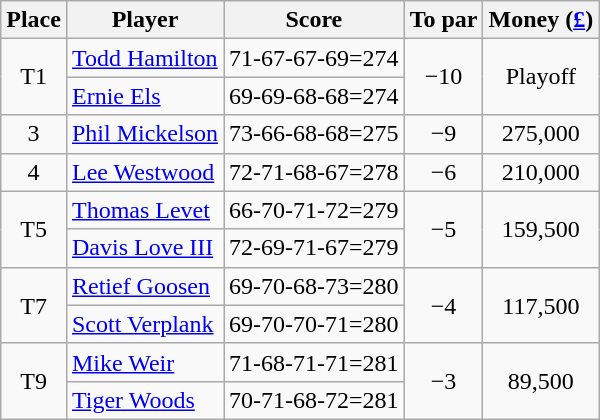<table class="wikitable">
<tr>
<th>Place</th>
<th>Player</th>
<th>Score</th>
<th>To par</th>
<th>Money (<a href='#'>£</a>)</th>
</tr>
<tr>
<td rowspan="2" align=center>T1</td>
<td> <a href='#'>Todd Hamilton</a></td>
<td>71-67-67-69=274</td>
<td rowspan="2" align=center>−10</td>
<td rowspan=2 align=center>Playoff</td>
</tr>
<tr>
<td> <a href='#'>Ernie Els</a></td>
<td>69-69-68-68=274</td>
</tr>
<tr>
<td align=center>3</td>
<td> <a href='#'>Phil Mickelson</a></td>
<td>73-66-68-68=275</td>
<td align=center>−9</td>
<td align=center>275,000</td>
</tr>
<tr>
<td align=center>4</td>
<td> <a href='#'>Lee Westwood</a></td>
<td>72-71-68-67=278</td>
<td align=center>−6</td>
<td align=center>210,000</td>
</tr>
<tr>
<td rowspan=2 align=center>T5</td>
<td> <a href='#'>Thomas Levet</a></td>
<td>66-70-71-72=279</td>
<td rowspan=2 align=center>−5</td>
<td rowspan=2 align=center>159,500</td>
</tr>
<tr>
<td> <a href='#'>Davis Love III</a></td>
<td>72-69-71-67=279</td>
</tr>
<tr>
<td rowspan=2 align=center>T7</td>
<td> <a href='#'>Retief Goosen</a></td>
<td>69-70-68-73=280</td>
<td rowspan=2 align=center>−4</td>
<td rowspan=2 align=center>117,500</td>
</tr>
<tr>
<td> <a href='#'>Scott Verplank</a></td>
<td>69-70-70-71=280</td>
</tr>
<tr>
<td rowspan=2 align=center>T9</td>
<td> <a href='#'>Mike Weir</a></td>
<td>71-68-71-71=281</td>
<td rowspan=2 align=center>−3</td>
<td rowspan=2 align=center>89,500</td>
</tr>
<tr>
<td> <a href='#'>Tiger Woods</a></td>
<td>70-71-68-72=281</td>
</tr>
</table>
